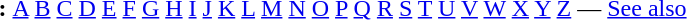<table id="toc" border="0">
<tr>
<th>:</th>
<td><a href='#'>A</a> <a href='#'>B</a> <a href='#'>C</a> <a href='#'>D</a> <a href='#'>E</a> <a href='#'>F</a> <a href='#'>G</a> <a href='#'>H</a> <a href='#'>I</a> <a href='#'>J</a> <a href='#'>K</a> <a href='#'>L</a> <a href='#'>M</a> <a href='#'>N</a> <a href='#'>O</a> <a href='#'>P</a> <a href='#'>Q</a> <a href='#'>R</a> <a href='#'>S</a> <a href='#'>T</a> <a href='#'>U</a> <a href='#'>V</a> <a href='#'>W</a> <a href='#'>X</a> <a href='#'>Y</a>  <a href='#'>Z</a> — <a href='#'>See also</a></td>
</tr>
</table>
